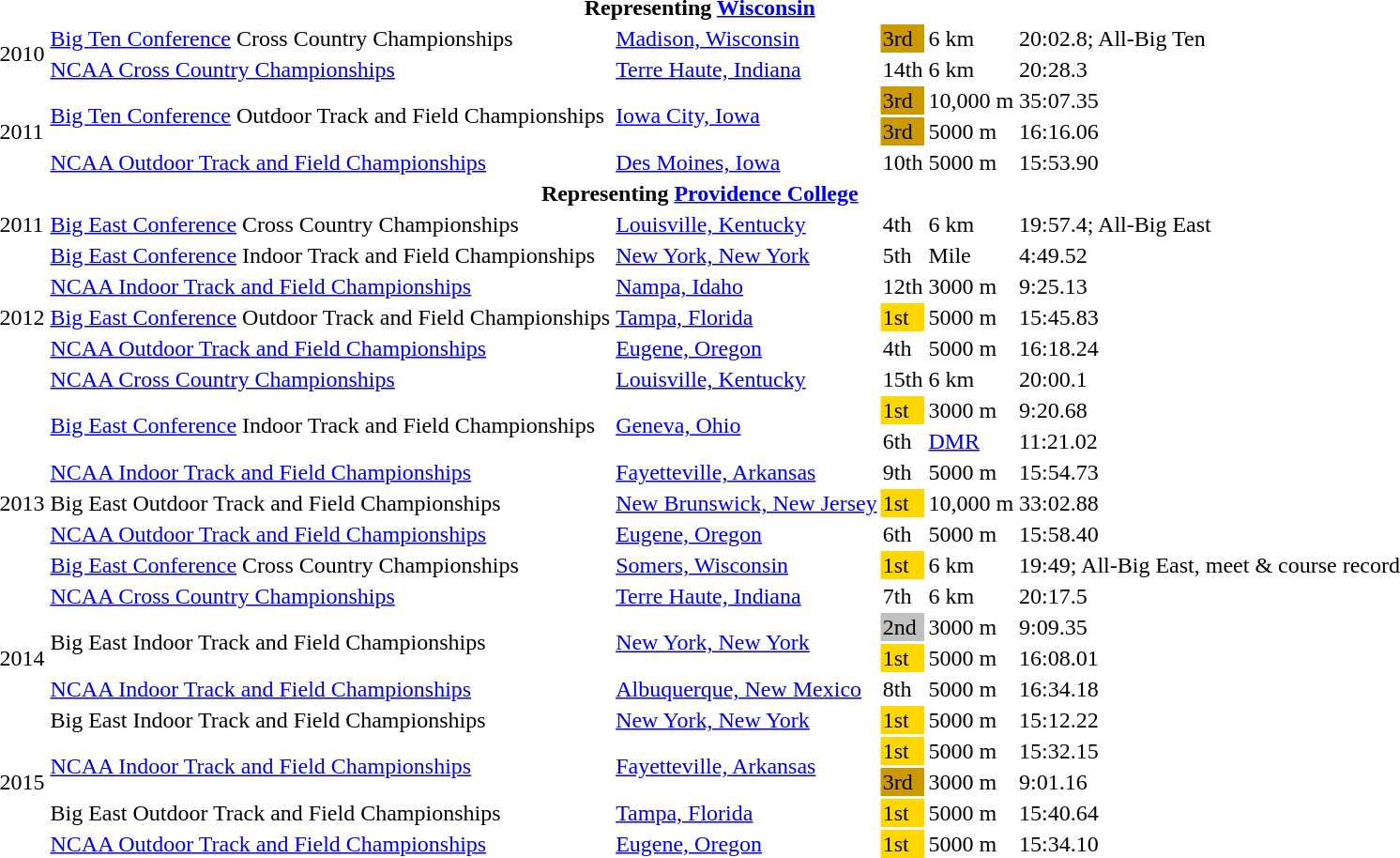<table>
<tr>
<th colspan=6>Representing <a href='#'>Wisconsin</a></th>
</tr>
<tr>
<td rowspan=2>2010</td>
<td><a href='#'>Big Ten Conference</a> Cross Country Championships</td>
<td><a href='#'>Madison, Wisconsin</a></td>
<td bgcolor=cc9900>3rd</td>
<td>6 km</td>
<td>20:02.8; All-Big Ten</td>
</tr>
<tr>
<td><a href='#'>NCAA Cross Country Championships</a></td>
<td><a href='#'>Terre Haute, Indiana</a></td>
<td>14th</td>
<td>6 km</td>
<td>20:28.3</td>
</tr>
<tr>
<td rowspan=3>2011</td>
<td rowspan=2><a href='#'>Big Ten Conference</a> Outdoor Track and Field Championships</td>
<td rowspan=2><a href='#'>Iowa City, Iowa</a></td>
<td bgcolor=cc9900>3rd</td>
<td>10,000 m</td>
<td>35:07.35</td>
</tr>
<tr>
<td bgcolor=cc9900>3rd</td>
<td>5000 m</td>
<td>16:16.06</td>
</tr>
<tr>
<td><a href='#'>NCAA Outdoor Track and Field Championships</a></td>
<td><a href='#'>Des Moines, Iowa</a></td>
<td>10th</td>
<td>5000 m</td>
<td>15:53.90</td>
</tr>
<tr>
<th colspan=6>Representing <a href='#'>Providence College</a></th>
</tr>
<tr>
<td>2011</td>
<td><a href='#'>Big East Conference</a> Cross Country Championships</td>
<td><a href='#'>Louisville, Kentucky</a></td>
<td>4th</td>
<td>6 km</td>
<td>19:57.4; All-Big East</td>
</tr>
<tr>
<td rowspan=5>2012</td>
<td><a href='#'>Big East Conference</a> Indoor Track and Field Championships</td>
<td><a href='#'>New York, New York</a></td>
<td>5th</td>
<td>Mile</td>
<td>4:49.52</td>
</tr>
<tr>
<td><a href='#'>NCAA Indoor Track and Field Championships</a></td>
<td><a href='#'>Nampa, Idaho</a></td>
<td>12th</td>
<td>3000 m</td>
<td>9:25.13</td>
</tr>
<tr>
<td><a href='#'>Big East Conference</a> Outdoor Track and Field Championships</td>
<td><a href='#'>Tampa, Florida</a></td>
<td bgcolor=gold>1st</td>
<td>5000 m</td>
<td>15:45.83</td>
</tr>
<tr>
<td><a href='#'>NCAA Outdoor Track and Field Championships</a></td>
<td><a href='#'>Eugene, Oregon</a></td>
<td>4th</td>
<td>5000 m</td>
<td>16:18.24</td>
</tr>
<tr>
<td><a href='#'>NCAA Cross Country Championships</a></td>
<td><a href='#'>Louisville, Kentucky</a></td>
<td>15th</td>
<td>6 km</td>
<td>20:00.1</td>
</tr>
<tr>
<td rowspan=7>2013</td>
<td rowspan=2><a href='#'>Big East Conference</a> Indoor Track and Field Championships</td>
<td rowspan=2><a href='#'>Geneva, Ohio</a></td>
<td bgcolor=gold>1st</td>
<td>3000 m</td>
<td>9:20.68</td>
</tr>
<tr>
<td>6th</td>
<td><a href='#'>DMR</a></td>
<td>11:21.02</td>
</tr>
<tr>
<td><a href='#'>NCAA Indoor Track and Field Championships</a></td>
<td><a href='#'>Fayetteville, Arkansas</a></td>
<td>9th</td>
<td>5000 m</td>
<td>15:54.73</td>
</tr>
<tr>
<td>Big East Outdoor Track and Field Championships</td>
<td><a href='#'>New Brunswick, New Jersey</a></td>
<td bgcolor=gold>1st</td>
<td>10,000 m</td>
<td>33:02.88</td>
</tr>
<tr>
<td><a href='#'>NCAA Outdoor Track and Field Championships</a></td>
<td><a href='#'>Eugene, Oregon</a></td>
<td>6th</td>
<td>5000 m</td>
<td>15:58.40</td>
</tr>
<tr>
<td><a href='#'>Big East Conference</a> Cross Country Championships</td>
<td><a href='#'>Somers, Wisconsin</a></td>
<td bgcolor=gold>1st</td>
<td>6 km</td>
<td>19:49; All-Big East, meet & course record</td>
</tr>
<tr>
<td><a href='#'>NCAA Cross Country Championships</a></td>
<td><a href='#'>Terre Haute, Indiana</a></td>
<td>7th</td>
<td>6 km</td>
<td>20:17.5</td>
</tr>
<tr>
<td rowspan=3>2014</td>
<td rowspan=2>Big East Indoor Track and Field Championships</td>
<td rowspan=2><a href='#'>New York, New York</a></td>
<td bgcolor=silver>2nd</td>
<td>3000 m</td>
<td>9:09.35</td>
</tr>
<tr>
<td bgcolor=gold>1st</td>
<td>5000 m</td>
<td>16:08.01</td>
</tr>
<tr>
<td><a href='#'>NCAA Indoor Track and Field Championships</a></td>
<td><a href='#'>Albuquerque, New Mexico</a></td>
<td>8th</td>
<td>5000 m</td>
<td>16:34.18</td>
</tr>
<tr>
<td rowspan=5>2015</td>
<td>Big East Indoor Track and Field Championships</td>
<td><a href='#'>New York, New York</a></td>
<td bgcolor=gold>1st</td>
<td>5000 m</td>
<td>15:12.22</td>
</tr>
<tr>
<td rowspan=2><a href='#'>NCAA Indoor Track and Field Championships</a></td>
<td rowspan=2><a href='#'>Fayetteville, Arkansas</a></td>
<td bgcolor=gold>1st</td>
<td>5000 m</td>
<td>15:32.15</td>
</tr>
<tr>
<td bgcolor=cc9900>3rd</td>
<td>3000 m</td>
<td>9:01.16</td>
</tr>
<tr>
<td>Big East Outdoor Track and Field Championships</td>
<td><a href='#'>Tampa, Florida</a></td>
<td bgcolor=gold>1st</td>
<td>5000 m</td>
<td>15:40.64</td>
</tr>
<tr>
<td><a href='#'>NCAA Outdoor Track and Field Championships</a></td>
<td><a href='#'>Eugene, Oregon</a></td>
<td bgcolor=gold>1st</td>
<td>5000 m</td>
<td>15:34.10</td>
</tr>
</table>
